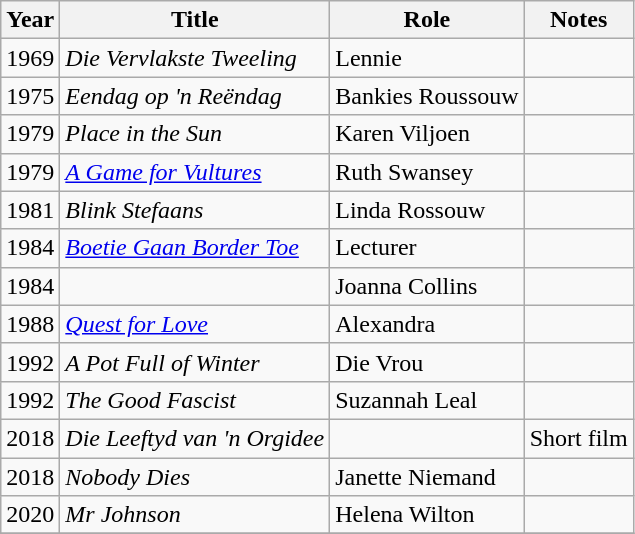<table class="wikitable sortable">
<tr>
<th>Year</th>
<th>Title</th>
<th>Role</th>
<th class="unsortable">Notes</th>
</tr>
<tr>
<td>1969</td>
<td><em>Die Vervlakste Tweeling</em></td>
<td>Lennie</td>
<td></td>
</tr>
<tr>
<td>1975</td>
<td><em>Eendag op 'n Reëndag</em></td>
<td>Bankies Roussouw</td>
<td></td>
</tr>
<tr>
<td>1979</td>
<td><em>Place in the Sun</em></td>
<td>Karen Viljoen</td>
<td></td>
</tr>
<tr>
<td>1979</td>
<td><em><a href='#'>A Game for Vultures</a></em></td>
<td>Ruth Swansey</td>
<td></td>
</tr>
<tr>
<td>1981</td>
<td><em>Blink Stefaans</em></td>
<td>Linda Rossouw</td>
<td></td>
</tr>
<tr>
<td>1984</td>
<td><em><a href='#'>Boetie Gaan Border Toe</a></em></td>
<td>Lecturer</td>
<td></td>
</tr>
<tr>
<td>1984</td>
<td><em></em></td>
<td>Joanna Collins</td>
<td></td>
</tr>
<tr>
<td>1988</td>
<td><em><a href='#'>Quest for Love</a></em></td>
<td>Alexandra</td>
<td></td>
</tr>
<tr>
<td>1992</td>
<td><em>A Pot Full of Winter</em></td>
<td>Die Vrou</td>
<td></td>
</tr>
<tr>
<td>1992</td>
<td><em>The Good Fascist</em></td>
<td>Suzannah Leal</td>
<td></td>
</tr>
<tr>
<td>2018</td>
<td><em>Die Leeftyd van 'n Orgidee</em></td>
<td></td>
<td>Short film</td>
</tr>
<tr>
<td>2018</td>
<td><em>Nobody Dies</em></td>
<td>Janette Niemand</td>
<td></td>
</tr>
<tr>
<td>2020</td>
<td><em>Mr Johnson</em></td>
<td>Helena Wilton</td>
<td></td>
</tr>
<tr>
</tr>
</table>
